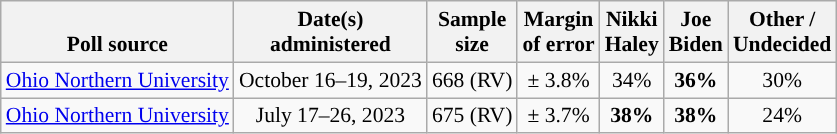<table class="wikitable sortable mw-datatable" style="font-size:90%;text-align:center;line-height:17px">
<tr valign=bottom>
<th>Poll source</th>
<th>Date(s)<br>administered</th>
<th>Sample<br>size</th>
<th>Margin<br>of error</th>
<th class="unsortable">Nikki<br>Haley<br></th>
<th class="unsortable">Joe<br>Biden<br></th>
<th class="unsortable">Other /<br>Undecided</th>
</tr>
<tr>
<td><a href='#'>Ohio Northern University</a></td>
<td data-sort-value="2023-10-30">October 16–19, 2023</td>
<td>668 (RV)</td>
<td>± 3.8%</td>
<td>34%</td>
<td style="color:black;background-color:"><strong>36%</strong></td>
<td>30%</td>
</tr>
<tr>
<td style="text-align:left;"><a href='#'>Ohio Northern University</a></td>
<td data-sort-value="2023-07-26">July 17–26, 2023</td>
<td>675 (RV)</td>
<td>± 3.7%</td>
<td><strong>38%</strong></td>
<td><strong>38%</strong></td>
<td>24%</td>
</tr>
</table>
